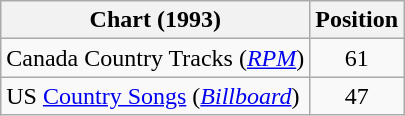<table class="wikitable sortable">
<tr>
<th scope="col">Chart (1993)</th>
<th scope="col">Position</th>
</tr>
<tr>
<td>Canada Country Tracks (<em><a href='#'>RPM</a></em>)</td>
<td align="center">61</td>
</tr>
<tr>
<td>US <a href='#'>Country Songs</a> (<em><a href='#'>Billboard</a></em>)</td>
<td align="center">47</td>
</tr>
</table>
